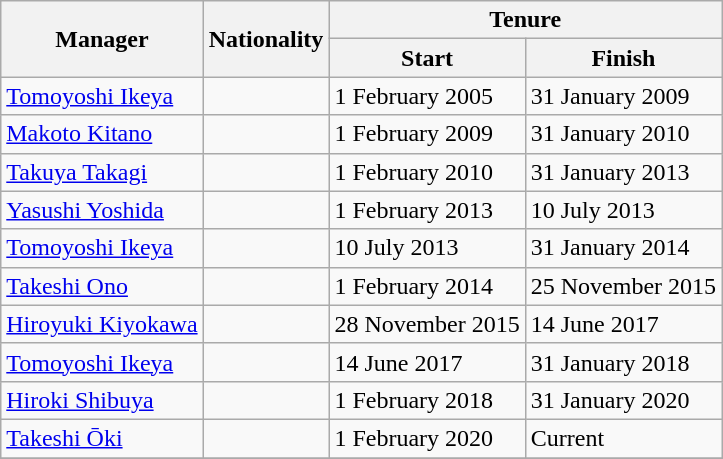<table class="wikitable">
<tr>
<th rowspan="2">Manager</th>
<th rowspan="2">Nationality</th>
<th colspan="2">Tenure  </th>
</tr>
<tr>
<th>Start</th>
<th>Finish </th>
</tr>
<tr>
<td><a href='#'>Tomoyoshi Ikeya</a></td>
<td></td>
<td>1 February 2005</td>
<td>31 January 2009<br></td>
</tr>
<tr>
<td><a href='#'>Makoto Kitano</a></td>
<td></td>
<td>1 February 2009</td>
<td>31 January 2010<br></td>
</tr>
<tr>
<td><a href='#'>Takuya Takagi</a></td>
<td></td>
<td>1 February 2010</td>
<td>31 January 2013<br></td>
</tr>
<tr>
<td><a href='#'>Yasushi Yoshida</a></td>
<td></td>
<td>1 February 2013</td>
<td>10 July 2013<br></td>
</tr>
<tr>
<td><a href='#'>Tomoyoshi Ikeya</a></td>
<td></td>
<td>10 July 2013</td>
<td>31 January 2014<br></td>
</tr>
<tr>
<td><a href='#'>Takeshi Ono</a></td>
<td></td>
<td>1 February 2014</td>
<td>25 November 2015<br></td>
</tr>
<tr>
<td><a href='#'>Hiroyuki Kiyokawa</a></td>
<td></td>
<td>28 November 2015</td>
<td>14 June 2017<br></td>
</tr>
<tr>
<td><a href='#'>Tomoyoshi Ikeya</a></td>
<td></td>
<td>14 June 2017</td>
<td>31 January 2018<br></td>
</tr>
<tr>
<td><a href='#'>Hiroki Shibuya</a></td>
<td></td>
<td>1 February 2018</td>
<td>31 January 2020<br></td>
</tr>
<tr>
<td><a href='#'>Takeshi Ōki</a></td>
<td></td>
<td>1 February 2020</td>
<td>Current<br></td>
</tr>
<tr>
</tr>
</table>
